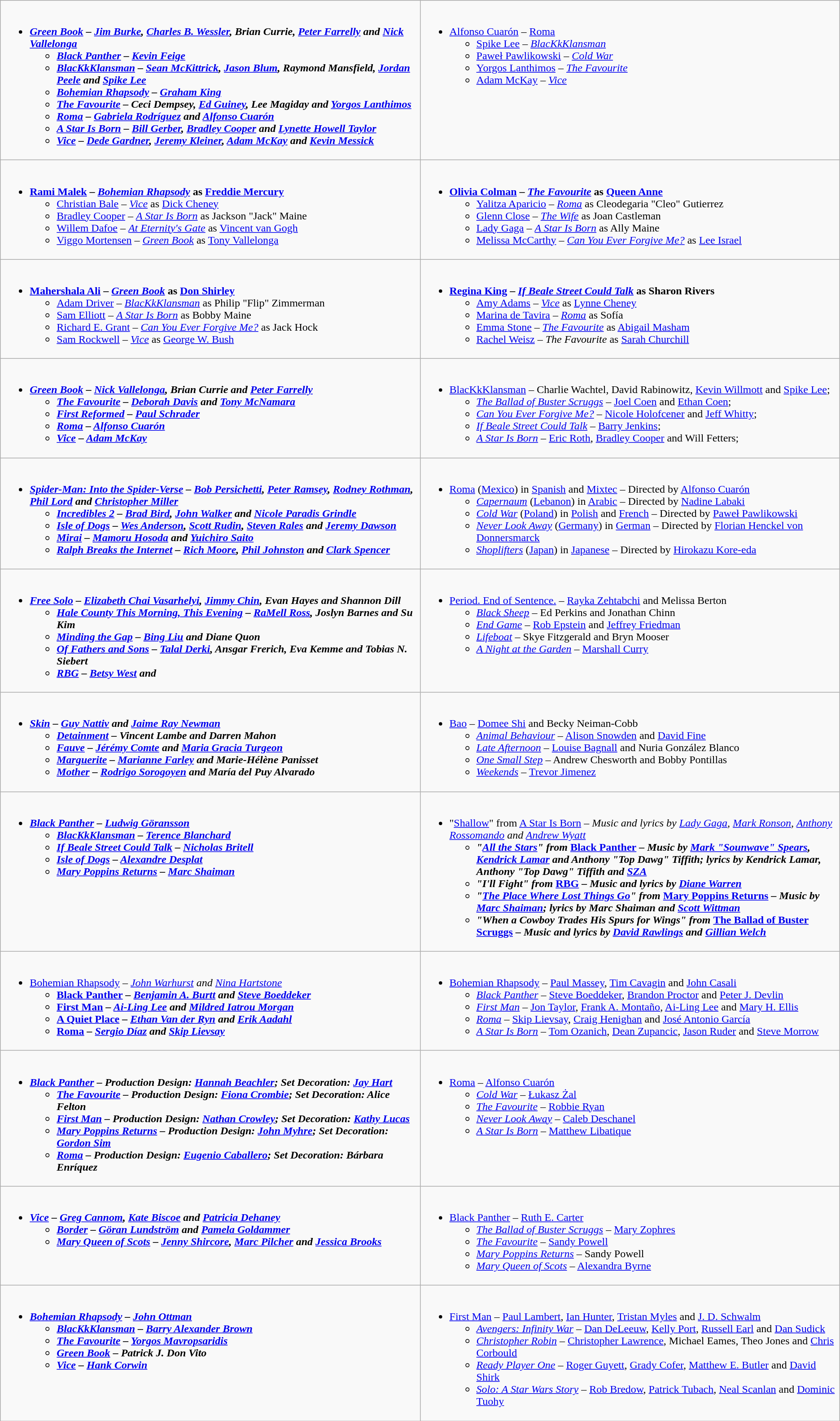<table class=wikitable>
<tr>
<td style="vertical-align:top; width:50%;"><br><ul><li><strong><em><a href='#'>Green Book</a><em> – <a href='#'>Jim Burke</a>, <a href='#'>Charles B. Wessler</a>, Brian Currie, <a href='#'>Peter Farrelly</a> and <a href='#'>Nick Vallelonga</a><strong><ul><li></em><a href='#'>Black Panther</a><em> – <a href='#'>Kevin Feige</a></li><li></em><a href='#'>BlacKkKlansman</a><em> – <a href='#'>Sean McKittrick</a>, <a href='#'>Jason Blum</a>, Raymond Mansfield, <a href='#'>Jordan Peele</a> and <a href='#'>Spike Lee</a></li><li></em><a href='#'>Bohemian Rhapsody</a><em> – <a href='#'>Graham King</a></li><li></em><a href='#'>The Favourite</a><em> – Ceci Dempsey, <a href='#'>Ed Guiney</a>, Lee Magiday and <a href='#'>Yorgos Lanthimos</a></li><li></em><a href='#'>Roma</a><em> – <a href='#'>Gabriela Rodríguez</a> and <a href='#'>Alfonso Cuarón</a></li><li></em><a href='#'>A Star Is Born</a><em> – <a href='#'>Bill Gerber</a>, <a href='#'>Bradley Cooper</a> and <a href='#'>Lynette Howell Taylor</a></li><li></em><a href='#'>Vice</a><em> – <a href='#'>Dede Gardner</a>, <a href='#'>Jeremy Kleiner</a>, <a href='#'>Adam McKay</a> and <a href='#'>Kevin Messick</a></li></ul></li></ul></td>
<td style="vertical-align:top; width:50%;"><br><ul><li></strong><a href='#'>Alfonso Cuarón</a> – </em><a href='#'>Roma</a></em></strong><ul><li><a href='#'>Spike Lee</a> – <em><a href='#'>BlacKkKlansman</a></em></li><li><a href='#'>Paweł Pawlikowski</a> – <em><a href='#'>Cold War</a></em></li><li><a href='#'>Yorgos Lanthimos</a> – <em><a href='#'>The Favourite</a></em></li><li><a href='#'>Adam McKay</a> – <em><a href='#'>Vice</a></em></li></ul></li></ul></td>
</tr>
<tr>
<td style="vertical-align:top; width:50%;"><br><ul><li><strong><a href='#'>Rami Malek</a> – <em><a href='#'>Bohemian Rhapsody</a></em> as <a href='#'>Freddie Mercury</a></strong><ul><li><a href='#'>Christian Bale</a> – <em><a href='#'>Vice</a></em> as <a href='#'>Dick Cheney</a></li><li><a href='#'>Bradley Cooper</a> – <em><a href='#'>A Star Is Born</a></em> as Jackson "Jack" Maine</li><li><a href='#'>Willem Dafoe</a> – <em><a href='#'>At Eternity's Gate</a></em> as <a href='#'>Vincent van Gogh</a></li><li><a href='#'>Viggo Mortensen</a> – <em><a href='#'>Green Book</a></em> as <a href='#'>Tony Vallelonga</a></li></ul></li></ul></td>
<td style="vertical-align:top; width:50%;"><br><ul><li><strong> <a href='#'>Olivia Colman</a> – <em><a href='#'>The Favourite</a></em> as <a href='#'>Queen Anne</a></strong><ul><li><a href='#'>Yalitza Aparicio</a> – <em><a href='#'>Roma</a></em> as Cleodegaria "Cleo" Gutierrez</li><li><a href='#'>Glenn Close</a> – <em><a href='#'>The Wife</a></em> as Joan Castleman</li><li><a href='#'>Lady Gaga</a> – <em><a href='#'>A Star Is Born</a></em> as Ally Maine</li><li><a href='#'>Melissa McCarthy</a> – <em><a href='#'>Can You Ever Forgive Me?</a></em> as <a href='#'>Lee Israel</a></li></ul></li></ul></td>
</tr>
<tr>
<td style="vertical-align:top; width:50%;"><br><ul><li><strong><a href='#'>Mahershala Ali</a> – <em><a href='#'>Green Book</a></em> as <a href='#'>Don Shirley</a></strong><ul><li><a href='#'>Adam Driver</a> – <em><a href='#'>BlacKkKlansman</a></em> as Philip "Flip" Zimmerman</li><li><a href='#'>Sam Elliott</a> – <em><a href='#'>A Star Is Born</a></em> as Bobby Maine</li><li><a href='#'>Richard E. Grant</a> – <em><a href='#'>Can You Ever Forgive Me?</a></em> as Jack Hock</li><li><a href='#'>Sam Rockwell</a> – <em><a href='#'>Vice</a></em> as <a href='#'>George W. Bush</a></li></ul></li></ul></td>
<td style="vertical-align:top; width:50%;"><br><ul><li><strong><a href='#'>Regina King</a> – <em><a href='#'>If Beale Street Could Talk</a></em> as Sharon Rivers</strong><ul><li><a href='#'>Amy Adams</a> – <em><a href='#'>Vice</a></em> as <a href='#'>Lynne Cheney</a></li><li><a href='#'>Marina de Tavira</a> – <em><a href='#'>Roma</a></em> as Sofía</li><li><a href='#'>Emma Stone</a> – <em><a href='#'>The Favourite</a></em> as <a href='#'>Abigail Masham</a></li><li><a href='#'>Rachel Weisz</a> – <em>The Favourite</em> as <a href='#'>Sarah Churchill</a></li></ul></li></ul></td>
</tr>
<tr>
<td style="vertical-align:top; width:50%;"><br><ul><li><strong><em><a href='#'>Green Book</a><em> – <a href='#'>Nick Vallelonga</a>, Brian Currie and <a href='#'>Peter Farrelly</a><strong><ul><li></em><a href='#'>The Favourite</a><em> – <a href='#'>Deborah Davis</a> and <a href='#'>Tony McNamara</a></li><li></em><a href='#'>First Reformed</a><em> – <a href='#'>Paul Schrader</a></li><li></em><a href='#'>Roma</a><em> – <a href='#'>Alfonso Cuarón</a></li><li></em><a href='#'>Vice</a><em> – <a href='#'>Adam McKay</a></li></ul></li></ul></td>
<td style="vertical-align:top; width:50%;"><br><ul><li></em></strong><a href='#'>BlacKkKlansman</a></em> – Charlie Wachtel, David Rabinowitz, <a href='#'>Kevin Willmott</a> and <a href='#'>Spike Lee</a>; </strong><ul><li><em><a href='#'>The Ballad of Buster Scruggs</a></em> – <a href='#'>Joel Coen</a> and <a href='#'>Ethan Coen</a>; </li><li><em><a href='#'>Can You Ever Forgive Me?</a></em> – <a href='#'>Nicole Holofcener</a> and <a href='#'>Jeff Whitty</a>; </li><li><em><a href='#'>If Beale Street Could Talk</a></em> – <a href='#'>Barry Jenkins</a>; </li><li><em><a href='#'>A Star Is Born</a></em> – <a href='#'>Eric Roth</a>, <a href='#'>Bradley Cooper</a> and Will Fetters; </li></ul></li></ul></td>
</tr>
<tr>
<td style="vertical-align:top; width:50%;"><br><ul><li><strong><em><a href='#'>Spider-Man: Into the Spider-Verse</a><em> – <a href='#'>Bob Persichetti</a>, <a href='#'>Peter Ramsey</a>, <a href='#'>Rodney Rothman</a>, <a href='#'>Phil Lord</a> and <a href='#'>Christopher Miller</a><strong><ul><li></em><a href='#'>Incredibles 2</a><em> – <a href='#'>Brad Bird</a>, <a href='#'>John Walker</a> and <a href='#'>Nicole Paradis Grindle</a></li><li></em><a href='#'>Isle of Dogs</a><em> – <a href='#'>Wes Anderson</a>, <a href='#'>Scott Rudin</a>, <a href='#'>Steven Rales</a> and <a href='#'>Jeremy Dawson</a></li><li></em><a href='#'>Mirai</a><em> – <a href='#'>Mamoru Hosoda</a> and <a href='#'>Yuichiro Saito</a></li><li></em><a href='#'>Ralph Breaks the Internet</a><em> – <a href='#'>Rich Moore</a>, <a href='#'>Phil Johnston</a> and <a href='#'>Clark Spencer</a></li></ul></li></ul></td>
<td style="vertical-align:top; width:50%;"><br><ul><li></em></strong><a href='#'>Roma</a></em> (<a href='#'>Mexico</a>) in <a href='#'>Spanish</a> and <a href='#'>Mixtec</a> – Directed by <a href='#'>Alfonso Cuarón</a></strong><ul><li><em><a href='#'>Capernaum</a></em> (<a href='#'>Lebanon</a>) in <a href='#'>Arabic</a> – Directed by <a href='#'>Nadine Labaki</a></li><li><em><a href='#'>Cold War</a></em> (<a href='#'>Poland</a>) in <a href='#'>Polish</a> and <a href='#'>French</a> – Directed by <a href='#'>Paweł Pawlikowski</a></li><li><em><a href='#'>Never Look Away</a></em> (<a href='#'>Germany</a>) in <a href='#'>German</a> – Directed by <a href='#'>Florian Henckel von Donnersmarck</a></li><li><em><a href='#'>Shoplifters</a></em> (<a href='#'>Japan</a>) in <a href='#'>Japanese</a> – Directed by <a href='#'>Hirokazu Kore-eda</a></li></ul></li></ul></td>
</tr>
<tr>
<td style="vertical-align:top; width:50%;"><br><ul><li><strong><em><a href='#'>Free Solo</a><em> – <a href='#'>Elizabeth Chai Vasarhelyi</a>, <a href='#'>Jimmy Chin</a>, Evan Hayes and Shannon Dill<strong><ul><li></em><a href='#'>Hale County This Morning, This Evening</a><em> – <a href='#'>RaMell Ross</a>, Joslyn Barnes and Su Kim</li><li></em><a href='#'>Minding the Gap</a><em> – <a href='#'>Bing Liu</a> and Diane Quon</li><li></em><a href='#'>Of Fathers and Sons</a><em> – <a href='#'>Talal Derki</a>, Ansgar Frerich, Eva Kemme and Tobias N. Siebert</li><li></em><a href='#'>RBG</a><em> – <a href='#'>Betsy West</a> and </li></ul></li></ul></td>
<td style="vertical-align:top; width:50%;"><br><ul><li></em></strong><a href='#'>Period. End of Sentence.</a></em> – <a href='#'>Rayka Zehtabchi</a> and Melissa Berton</strong><ul><li><em><a href='#'>Black Sheep</a></em> – Ed Perkins and Jonathan Chinn</li><li><em><a href='#'>End Game</a></em> – <a href='#'>Rob Epstein</a> and <a href='#'>Jeffrey Friedman</a></li><li><em><a href='#'>Lifeboat</a></em> – Skye Fitzgerald and Bryn Mooser</li><li><em><a href='#'>A Night at the Garden</a></em> – <a href='#'>Marshall Curry</a></li></ul></li></ul></td>
</tr>
<tr>
<td style="vertical-align:top; width:50%;"><br><ul><li><strong><em><a href='#'>Skin</a><em> – <a href='#'>Guy Nattiv</a> and <a href='#'>Jaime Ray Newman</a><strong><ul><li></em><a href='#'>Detainment</a><em> – Vincent Lambe and Darren Mahon</li><li></em><a href='#'>Fauve</a><em> – <a href='#'>Jérémy Comte</a> and <a href='#'>Maria Gracia Turgeon</a></li><li></em><a href='#'>Marguerite</a><em> – <a href='#'>Marianne Farley</a> and Marie-Hélène Panisset</li><li></em><a href='#'>Mother</a><em> – <a href='#'>Rodrigo Sorogoyen</a> and María del Puy Alvarado</li></ul></li></ul></td>
<td style="vertical-align:top; width:50%;"><br><ul><li></em></strong><a href='#'>Bao</a></em> – <a href='#'>Domee Shi</a> and Becky Neiman-Cobb</strong><ul><li><em><a href='#'>Animal Behaviour</a></em> – <a href='#'>Alison Snowden</a> and <a href='#'>David Fine</a></li><li><em><a href='#'>Late Afternoon</a></em> – <a href='#'>Louise Bagnall</a> and Nuria González Blanco</li><li><em><a href='#'>One Small Step</a></em> – Andrew Chesworth and Bobby Pontillas</li><li><em><a href='#'>Weekends</a></em> – <a href='#'>Trevor Jimenez</a></li></ul></li></ul></td>
</tr>
<tr>
<td style="vertical-align:top; width:50%;"><br><ul><li><strong><em><a href='#'>Black Panther</a><em> – <a href='#'>Ludwig Göransson</a><strong><ul><li></em><a href='#'>BlacKkKlansman</a><em> – <a href='#'>Terence Blanchard</a></li><li></em><a href='#'>If Beale Street Could Talk</a><em> – <a href='#'>Nicholas Britell</a></li><li></em><a href='#'>Isle of Dogs</a><em> – <a href='#'>Alexandre Desplat</a></li><li></em><a href='#'>Mary Poppins Returns</a><em> – <a href='#'>Marc Shaiman</a></li></ul></li></ul></td>
<td style="vertical-align:top; width:50%;"><br><ul><li></strong>"<a href='#'>Shallow</a>" from </em><a href='#'>A Star Is Born</a><em> – Music and lyrics by <a href='#'>Lady Gaga</a>, <a href='#'>Mark Ronson</a>, <a href='#'>Anthony Rossomando</a> and <a href='#'>Andrew Wyatt</a><strong><ul><li>"<a href='#'>All the Stars</a>" from </em><a href='#'>Black Panther</a><em> – Music by <a href='#'>Mark "Sounwave" Spears</a>, <a href='#'>Kendrick Lamar</a> and Anthony "Top Dawg" Tiffith; lyrics by Kendrick Lamar, Anthony "Top Dawg" Tiffith and <a href='#'>SZA</a></li><li>"I'll Fight" from </em><a href='#'>RBG</a><em> – Music and lyrics by <a href='#'>Diane Warren</a></li><li>"<a href='#'>The Place Where Lost Things Go</a>" from </em><a href='#'>Mary Poppins Returns</a><em> – Music by <a href='#'>Marc Shaiman</a>; lyrics by Marc Shaiman and <a href='#'>Scott Wittman</a></li><li>"When a Cowboy Trades His Spurs for Wings" from </em><a href='#'>The Ballad of Buster Scruggs</a><em> – Music and lyrics by <a href='#'>David Rawlings</a> and <a href='#'>Gillian Welch</a></li></ul></li></ul></td>
</tr>
<tr>
<td style="vertical-align:top; width:50%;"><br><ul><li></em></strong><a href='#'>Bohemian Rhapsody</a><strong><em> </strong>– <a href='#'>John Warhurst</a> and <a href='#'>Nina Hartstone</a><strong><ul><li></em><a href='#'>Black Panther</a><em> – <a href='#'>Benjamin A. Burtt</a> and <a href='#'>Steve Boeddeker</a></li><li></em><a href='#'>First Man</a><em> – <a href='#'>Ai-Ling Lee</a> and <a href='#'>Mildred Iatrou Morgan</a></li><li></em><a href='#'>A Quiet Place</a><em> – <a href='#'>Ethan Van der Ryn</a> and <a href='#'>Erik Aadahl</a></li><li></em><a href='#'>Roma</a><em> – <a href='#'>Sergio Díaz</a> and <a href='#'>Skip Lievsay</a></li></ul></li></ul></td>
<td style="vertical-align:top; width:50%;"><br><ul><li></em></strong><a href='#'>Bohemian Rhapsody</a></em> – <a href='#'>Paul Massey</a>, <a href='#'>Tim Cavagin</a> and <a href='#'>John Casali</a></strong><ul><li><em><a href='#'>Black Panther</a></em> – <a href='#'>Steve Boeddeker</a>, <a href='#'>Brandon Proctor</a> and <a href='#'>Peter J. Devlin</a></li><li><em><a href='#'>First Man</a></em> – <a href='#'>Jon Taylor</a>, <a href='#'>Frank A. Montaño</a>, <a href='#'>Ai-Ling Lee</a> and <a href='#'>Mary H. Ellis</a></li><li><em><a href='#'>Roma</a></em> – <a href='#'>Skip Lievsay</a>, <a href='#'>Craig Henighan</a> and <a href='#'>José Antonio García</a></li><li><em><a href='#'>A Star Is Born</a></em> – <a href='#'>Tom Ozanich</a>, <a href='#'>Dean Zupancic</a>, <a href='#'>Jason Ruder</a> and <a href='#'>Steve Morrow</a></li></ul></li></ul></td>
</tr>
<tr>
<td style="vertical-align:top; width:50%;"><br><ul><li><strong><em><a href='#'>Black Panther</a><em> – Production Design: <a href='#'>Hannah Beachler</a>; Set Decoration: <a href='#'>Jay Hart</a><strong><ul><li></em><a href='#'>The Favourite</a><em> – Production Design: <a href='#'>Fiona Crombie</a>; Set Decoration: Alice Felton</li><li></em><a href='#'>First Man</a><em> – Production Design: <a href='#'>Nathan Crowley</a>; Set Decoration: <a href='#'>Kathy Lucas</a></li><li></em><a href='#'>Mary Poppins Returns</a><em> – Production Design: <a href='#'>John Myhre</a>; Set Decoration: <a href='#'>Gordon Sim</a></li><li></em><a href='#'>Roma</a><em> – Production Design: <a href='#'>Eugenio Caballero</a>; Set Decoration: Bárbara Enríquez</li></ul></li></ul></td>
<td style="vertical-align:top; width:50%;"><br><ul><li></em></strong><a href='#'>Roma</a></em> – <a href='#'>Alfonso Cuarón</a></strong><ul><li><em><a href='#'>Cold War</a></em> – <a href='#'>Łukasz Żal</a></li><li><em><a href='#'>The Favourite</a></em> – <a href='#'>Robbie Ryan</a></li><li><em><a href='#'>Never Look Away</a></em> – <a href='#'>Caleb Deschanel</a></li><li><em><a href='#'>A Star Is Born</a></em> – <a href='#'>Matthew Libatique</a></li></ul></li></ul></td>
</tr>
<tr>
<td style="vertical-align:top; width:50%;"><br><ul><li><strong><em><a href='#'>Vice</a><em> – <a href='#'>Greg Cannom</a>, <a href='#'>Kate Biscoe</a> and <a href='#'>Patricia Dehaney</a><strong><ul><li></em><a href='#'>Border</a><em> – <a href='#'>Göran Lundström</a> and <a href='#'>Pamela Goldammer</a></li><li></em><a href='#'>Mary Queen of Scots</a><em> – <a href='#'>Jenny Shircore</a>, <a href='#'>Marc Pilcher</a> and <a href='#'>Jessica Brooks</a></li></ul></li></ul></td>
<td style="vertical-align:top; width:50%;"><br><ul><li></em></strong><a href='#'>Black Panther</a></em> – <a href='#'>Ruth E. Carter</a></strong><ul><li><em><a href='#'>The Ballad of Buster Scruggs</a></em> – <a href='#'>Mary Zophres</a></li><li><em><a href='#'>The Favourite</a></em> – <a href='#'>Sandy Powell</a></li><li><em><a href='#'>Mary Poppins Returns</a></em> – Sandy Powell</li><li><em><a href='#'>Mary Queen of Scots</a></em> – <a href='#'>Alexandra Byrne</a></li></ul></li></ul></td>
</tr>
<tr>
<td style="vertical-align:top; width:50%;"><br><ul><li><strong><em><a href='#'>Bohemian Rhapsody</a><em> – <a href='#'>John Ottman</a><strong><ul><li></em><a href='#'>BlacKkKlansman</a><em> – <a href='#'>Barry Alexander Brown</a></li><li></em><a href='#'>The Favourite</a><em> – <a href='#'>Yorgos Mavropsaridis</a></li><li></em><a href='#'>Green Book</a><em> – Patrick J. Don Vito</li><li></em><a href='#'>Vice</a><em> – <a href='#'>Hank Corwin</a></li></ul></li></ul></td>
<td style="vertical-align:top; width:50%;"><br><ul><li></em></strong><a href='#'>First Man</a></em> – <a href='#'>Paul Lambert</a>, <a href='#'>Ian Hunter</a>, <a href='#'>Tristan Myles</a> and <a href='#'>J. D. Schwalm</a></strong><ul><li><em><a href='#'>Avengers: Infinity War</a></em> – <a href='#'>Dan DeLeeuw</a>, <a href='#'>Kelly Port</a>, <a href='#'>Russell Earl</a> and <a href='#'>Dan Sudick</a></li><li><em><a href='#'>Christopher Robin</a></em> – <a href='#'>Christopher Lawrence</a>, Michael Eames, Theo Jones and <a href='#'>Chris Corbould</a></li><li><em><a href='#'>Ready Player One</a></em> – <a href='#'>Roger Guyett</a>, <a href='#'>Grady Cofer</a>, <a href='#'>Matthew E. Butler</a> and <a href='#'>David Shirk</a></li><li><em><a href='#'>Solo: A Star Wars Story</a></em> – <a href='#'>Rob Bredow</a>, <a href='#'>Patrick Tubach</a>, <a href='#'>Neal Scanlan</a> and <a href='#'>Dominic Tuohy</a></li></ul></li></ul></td>
</tr>
</table>
